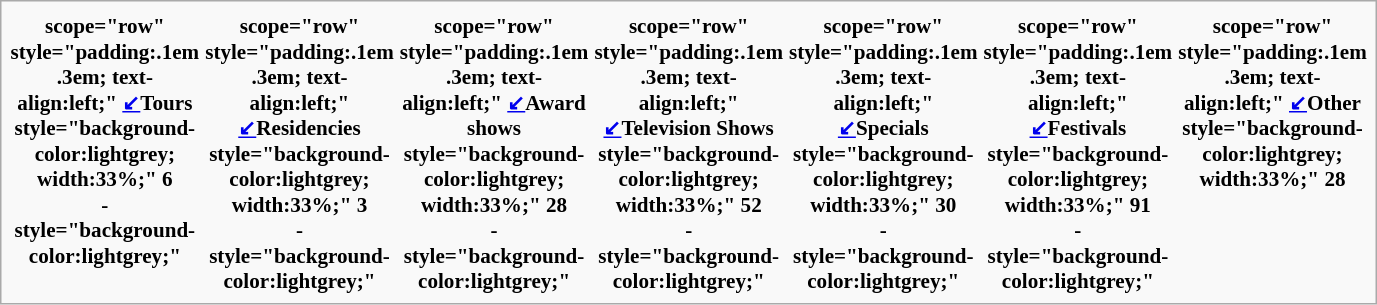<table class="infobox" style="width:22em; font-size: 88%; text-align:center;">
<tr>
</tr>
<tr>
<th>scope="row" style="padding:.1em .3em; text-align:left;"  <span><a href='#'>↙</a></span>Tours<br> style="background-color:lightgrey; width:33%;"  6<br>- style="background-color:lightgrey;"</th>
<th>scope="row" style="padding:.1em .3em; text-align:left;"  <span><a href='#'>↙</a></span>Residencies<br> style="background-color:lightgrey; width:33%;"  3<br>- style="background-color:lightgrey;"</th>
<th>scope="row" style="padding:.1em .3em; text-align:left;"  <span><a href='#'>↙</a></span>Award shows<br> style="background-color:lightgrey; width:33%;"  28<br>- style="background-color:lightgrey;"</th>
<th>scope="row" style="padding:.1em .3em; text-align:left;"  <span><a href='#'>↙</a></span>Television Shows<br> style="background-color:lightgrey; width:33%;"  52<br>- style="background-color:lightgrey;"</th>
<th>scope="row" style="padding:.1em .3em; text-align:left;"  <span><a href='#'>↙</a></span>Specials<br> style="background-color:lightgrey; width:33%;"  30<br>- style="background-color:lightgrey;"</th>
<th>scope="row" style="padding:.1em .3em; text-align:left;"  <span><a href='#'>↙</a></span>Festivals<br> style="background-color:lightgrey; width:33%;"  91<br>- style="background-color:lightgrey;"</th>
<th>scope="row" style="padding:.1em .3em; text-align:left;"  <span><a href='#'>↙</a></span>Other<br> style="background-color:lightgrey; width:33%;"  28</th>
</tr>
</table>
